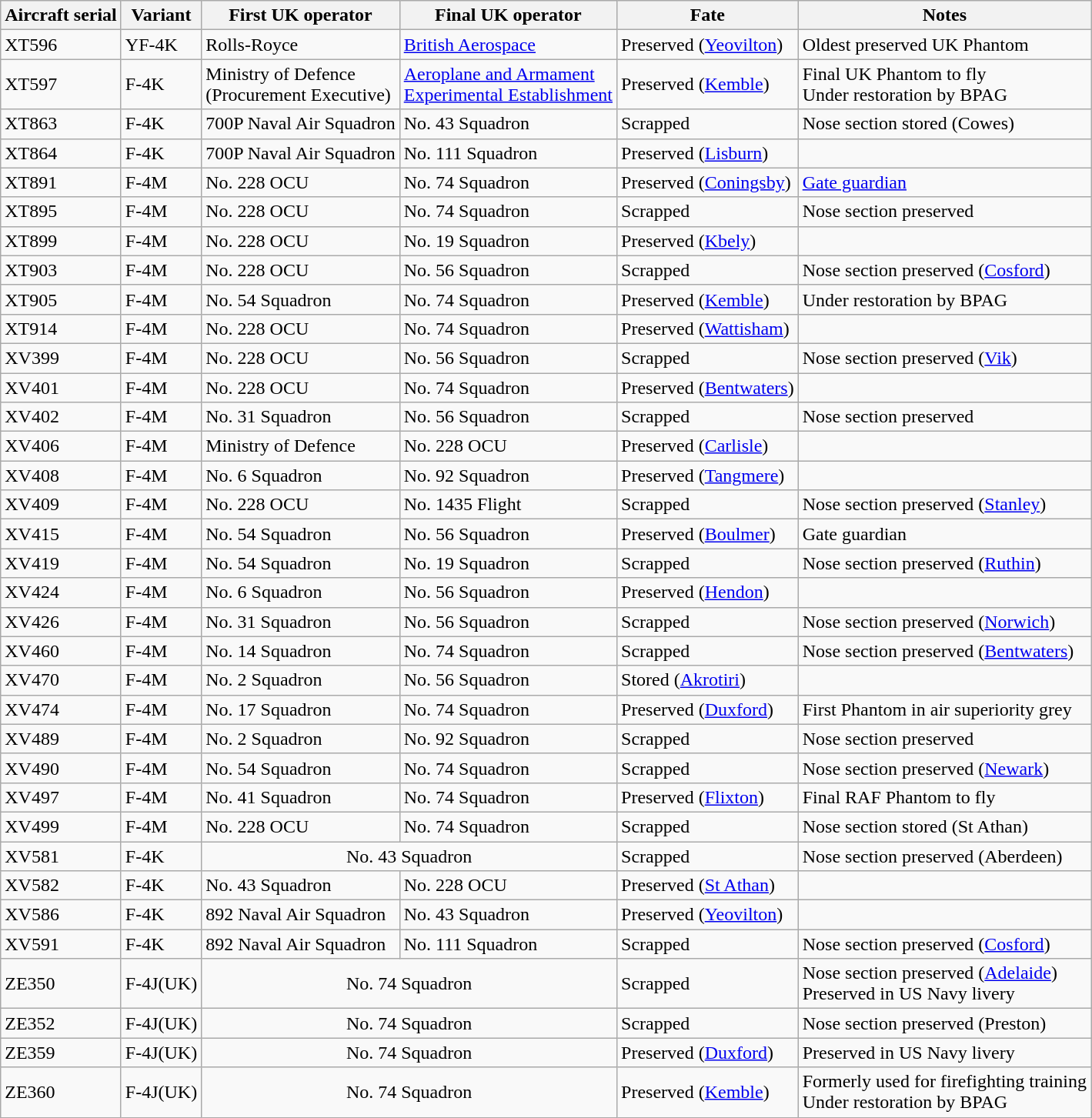<table class="sortable wikitable" border="1" style="text-align:left;">
<tr>
<th>Aircraft serial</th>
<th>Variant</th>
<th>First UK operator</th>
<th>Final UK operator</th>
<th>Fate</th>
<th>Notes</th>
</tr>
<tr>
<td>XT596</td>
<td>YF-4K</td>
<td>Rolls-Royce</td>
<td><a href='#'>British Aerospace</a></td>
<td>Preserved (<a href='#'>Yeovilton</a>)</td>
<td>Oldest preserved UK Phantom</td>
</tr>
<tr>
<td>XT597</td>
<td>F-4K</td>
<td>Ministry of Defence<br>(Procurement Executive)</td>
<td><a href='#'>Aeroplane and Armament<br>Experimental Establishment</a></td>
<td>Preserved (<a href='#'>Kemble</a>)</td>
<td>Final UK Phantom to fly<br>Under restoration by BPAG</td>
</tr>
<tr>
<td>XT863</td>
<td>F-4K</td>
<td>700P Naval Air Squadron</td>
<td>No. 43 Squadron</td>
<td>Scrapped</td>
<td>Nose section stored (Cowes)</td>
</tr>
<tr>
<td>XT864</td>
<td>F-4K</td>
<td>700P Naval Air Squadron</td>
<td>No. 111 Squadron</td>
<td>Preserved (<a href='#'>Lisburn</a>)</td>
<td></td>
</tr>
<tr>
<td>XT891</td>
<td>F-4M</td>
<td>No. 228 OCU</td>
<td>No. 74 Squadron</td>
<td>Preserved (<a href='#'>Coningsby</a>)</td>
<td><a href='#'>Gate guardian</a></td>
</tr>
<tr>
<td>XT895</td>
<td>F-4M</td>
<td>No. 228 OCU</td>
<td>No. 74 Squadron</td>
<td>Scrapped</td>
<td>Nose section preserved</td>
</tr>
<tr>
<td>XT899</td>
<td>F-4M</td>
<td>No. 228 OCU</td>
<td>No. 19 Squadron</td>
<td>Preserved (<a href='#'>Kbely</a>)</td>
<td></td>
</tr>
<tr>
<td>XT903</td>
<td>F-4M</td>
<td>No. 228 OCU</td>
<td>No. 56 Squadron</td>
<td>Scrapped</td>
<td>Nose section preserved (<a href='#'>Cosford</a>)</td>
</tr>
<tr>
<td>XT905</td>
<td>F-4M</td>
<td>No. 54 Squadron</td>
<td>No. 74 Squadron</td>
<td>Preserved (<a href='#'>Kemble</a>)</td>
<td>Under restoration by BPAG</td>
</tr>
<tr>
<td>XT914</td>
<td>F-4M</td>
<td>No. 228 OCU</td>
<td>No. 74 Squadron</td>
<td>Preserved (<a href='#'>Wattisham</a>)</td>
<td></td>
</tr>
<tr>
<td>XV399</td>
<td>F-4M</td>
<td>No. 228 OCU</td>
<td>No. 56 Squadron</td>
<td>Scrapped</td>
<td>Nose section preserved (<a href='#'>Vik</a>)</td>
</tr>
<tr>
<td>XV401</td>
<td>F-4M</td>
<td>No. 228 OCU</td>
<td>No. 74 Squadron</td>
<td>Preserved (<a href='#'>Bentwaters</a>)</td>
<td></td>
</tr>
<tr>
<td>XV402</td>
<td>F-4M</td>
<td>No. 31 Squadron</td>
<td>No. 56 Squadron</td>
<td>Scrapped</td>
<td>Nose section preserved</td>
</tr>
<tr>
<td>XV406</td>
<td>F-4M</td>
<td>Ministry of Defence</td>
<td>No. 228 OCU</td>
<td>Preserved (<a href='#'>Carlisle</a>)</td>
<td></td>
</tr>
<tr>
<td>XV408</td>
<td>F-4M</td>
<td>No. 6 Squadron</td>
<td>No. 92 Squadron</td>
<td>Preserved (<a href='#'>Tangmere</a>)</td>
<td></td>
</tr>
<tr>
<td>XV409</td>
<td>F-4M</td>
<td>No. 228 OCU</td>
<td>No. 1435 Flight</td>
<td>Scrapped</td>
<td>Nose section preserved (<a href='#'>Stanley</a>)</td>
</tr>
<tr>
<td>XV415</td>
<td>F-4M</td>
<td>No. 54 Squadron</td>
<td>No. 56 Squadron</td>
<td>Preserved (<a href='#'>Boulmer</a>)</td>
<td>Gate guardian</td>
</tr>
<tr>
<td>XV419</td>
<td>F-4M</td>
<td>No. 54 Squadron</td>
<td>No. 19 Squadron</td>
<td>Scrapped</td>
<td>Nose section preserved (<a href='#'>Ruthin</a>)</td>
</tr>
<tr>
<td>XV424</td>
<td>F-4M</td>
<td>No. 6 Squadron</td>
<td>No. 56 Squadron</td>
<td>Preserved (<a href='#'>Hendon</a>)</td>
<td></td>
</tr>
<tr>
<td>XV426</td>
<td>F-4M</td>
<td>No. 31 Squadron</td>
<td>No. 56 Squadron</td>
<td>Scrapped</td>
<td>Nose section preserved (<a href='#'>Norwich</a>)</td>
</tr>
<tr>
<td>XV460</td>
<td>F-4M</td>
<td>No. 14 Squadron</td>
<td>No. 74 Squadron</td>
<td>Scrapped</td>
<td>Nose section preserved (<a href='#'>Bentwaters</a>)</td>
</tr>
<tr>
<td>XV470</td>
<td>F-4M</td>
<td>No. 2 Squadron</td>
<td>No. 56 Squadron</td>
<td>Stored (<a href='#'>Akrotiri</a>)</td>
<td></td>
</tr>
<tr>
<td>XV474</td>
<td>F-4M</td>
<td>No. 17 Squadron</td>
<td>No. 74 Squadron</td>
<td>Preserved (<a href='#'>Duxford</a>)</td>
<td>First Phantom in air superiority grey</td>
</tr>
<tr>
<td>XV489</td>
<td>F-4M</td>
<td>No. 2 Squadron</td>
<td>No. 92 Squadron</td>
<td>Scrapped</td>
<td>Nose section preserved</td>
</tr>
<tr>
<td>XV490</td>
<td>F-4M</td>
<td>No. 54 Squadron</td>
<td>No. 74 Squadron</td>
<td>Scrapped</td>
<td>Nose section preserved (<a href='#'>Newark</a>)</td>
</tr>
<tr>
<td>XV497</td>
<td>F-4M</td>
<td>No. 41 Squadron</td>
<td>No. 74 Squadron</td>
<td>Preserved (<a href='#'>Flixton</a>)</td>
<td>Final RAF Phantom to fly</td>
</tr>
<tr>
<td>XV499</td>
<td>F-4M</td>
<td>No. 228 OCU</td>
<td>No. 74 Squadron</td>
<td>Scrapped</td>
<td>Nose section stored (St Athan)</td>
</tr>
<tr>
<td>XV581</td>
<td>F-4K</td>
<td align=center colspan=2>No. 43 Squadron</td>
<td>Scrapped</td>
<td>Nose section preserved (Aberdeen)</td>
</tr>
<tr>
<td>XV582</td>
<td>F-4K</td>
<td>No. 43 Squadron</td>
<td>No. 228 OCU</td>
<td>Preserved (<a href='#'>St Athan</a>)</td>
<td></td>
</tr>
<tr>
<td>XV586</td>
<td>F-4K</td>
<td>892 Naval Air Squadron</td>
<td>No. 43 Squadron</td>
<td>Preserved (<a href='#'>Yeovilton</a>)</td>
<td></td>
</tr>
<tr>
<td>XV591</td>
<td>F-4K</td>
<td>892 Naval Air Squadron</td>
<td>No. 111 Squadron</td>
<td>Scrapped</td>
<td>Nose section preserved (<a href='#'>Cosford</a>)</td>
</tr>
<tr>
<td>ZE350</td>
<td>F-4J(UK)</td>
<td align=center colspan=2>No. 74 Squadron</td>
<td>Scrapped</td>
<td>Nose section preserved (<a href='#'>Adelaide</a>)<br>Preserved in US Navy livery</td>
</tr>
<tr>
<td>ZE352</td>
<td>F-4J(UK)</td>
<td align=center colspan=2>No. 74 Squadron</td>
<td>Scrapped</td>
<td>Nose section preserved (Preston)</td>
</tr>
<tr>
<td>ZE359</td>
<td>F-4J(UK)</td>
<td align=center colspan=2>No. 74 Squadron</td>
<td>Preserved (<a href='#'>Duxford</a>)</td>
<td>Preserved in US Navy livery</td>
</tr>
<tr>
<td>ZE360</td>
<td>F-4J(UK)</td>
<td align=center colspan=2>No. 74 Squadron</td>
<td>Preserved (<a href='#'>Kemble</a>)</td>
<td>Formerly used for firefighting training<br>Under restoration by BPAG</td>
</tr>
</table>
